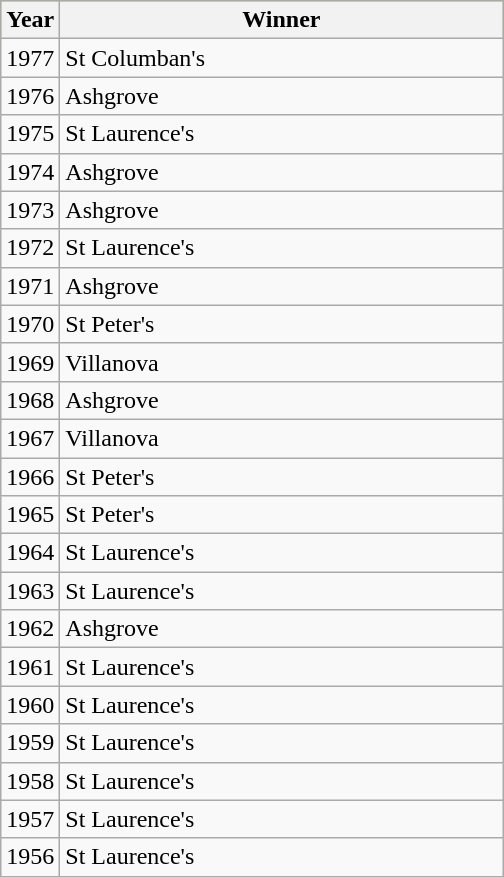<table class="wikitable">
<tr bgcolor=#bdb76b>
<th style="width:2em;">Year</th>
<th style="width:18em;">Winner</th>
</tr>
<tr>
<td>1977</td>
<td>St Columban's</td>
</tr>
<tr>
<td>1976</td>
<td>Ashgrove</td>
</tr>
<tr>
<td>1975</td>
<td>St Laurence's</td>
</tr>
<tr>
<td>1974</td>
<td>Ashgrove</td>
</tr>
<tr>
<td>1973</td>
<td>Ashgrove</td>
</tr>
<tr>
<td>1972</td>
<td>St Laurence's</td>
</tr>
<tr>
<td>1971</td>
<td>Ashgrove</td>
</tr>
<tr>
<td>1970</td>
<td>St Peter's</td>
</tr>
<tr>
<td>1969</td>
<td>Villanova</td>
</tr>
<tr>
<td>1968</td>
<td>Ashgrove</td>
</tr>
<tr>
<td>1967</td>
<td>Villanova</td>
</tr>
<tr>
<td>1966</td>
<td>St Peter's</td>
</tr>
<tr>
<td>1965</td>
<td>St Peter's</td>
</tr>
<tr>
<td>1964</td>
<td>St Laurence's</td>
</tr>
<tr>
<td>1963</td>
<td>St Laurence's</td>
</tr>
<tr>
<td>1962</td>
<td>Ashgrove</td>
</tr>
<tr>
<td>1961</td>
<td>St Laurence's</td>
</tr>
<tr>
<td>1960</td>
<td>St Laurence's</td>
</tr>
<tr>
<td>1959</td>
<td>St Laurence's</td>
</tr>
<tr>
<td>1958</td>
<td>St Laurence's</td>
</tr>
<tr>
<td>1957</td>
<td>St Laurence's</td>
</tr>
<tr>
<td>1956</td>
<td>St Laurence's</td>
</tr>
</table>
